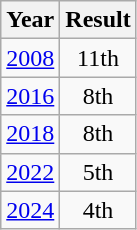<table class="wikitable" style="text-align: center">
<tr>
<th>Year</th>
<th>Result</th>
</tr>
<tr>
<td><a href='#'>2008</a></td>
<td>11th</td>
</tr>
<tr>
<td><a href='#'>2016</a></td>
<td>8th</td>
</tr>
<tr>
<td><a href='#'>2018</a></td>
<td>8th</td>
</tr>
<tr>
<td><a href='#'>2022</a></td>
<td>5th</td>
</tr>
<tr>
<td><a href='#'>2024</a></td>
<td>4th</td>
</tr>
</table>
